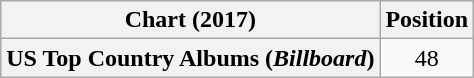<table class="wikitable plainrowheaders" style="text-align:center;">
<tr>
<th>Chart (2017)</th>
<th>Position</th>
</tr>
<tr>
<th scope="row">US Top Country Albums (<em>Billboard</em>)</th>
<td>48</td>
</tr>
</table>
